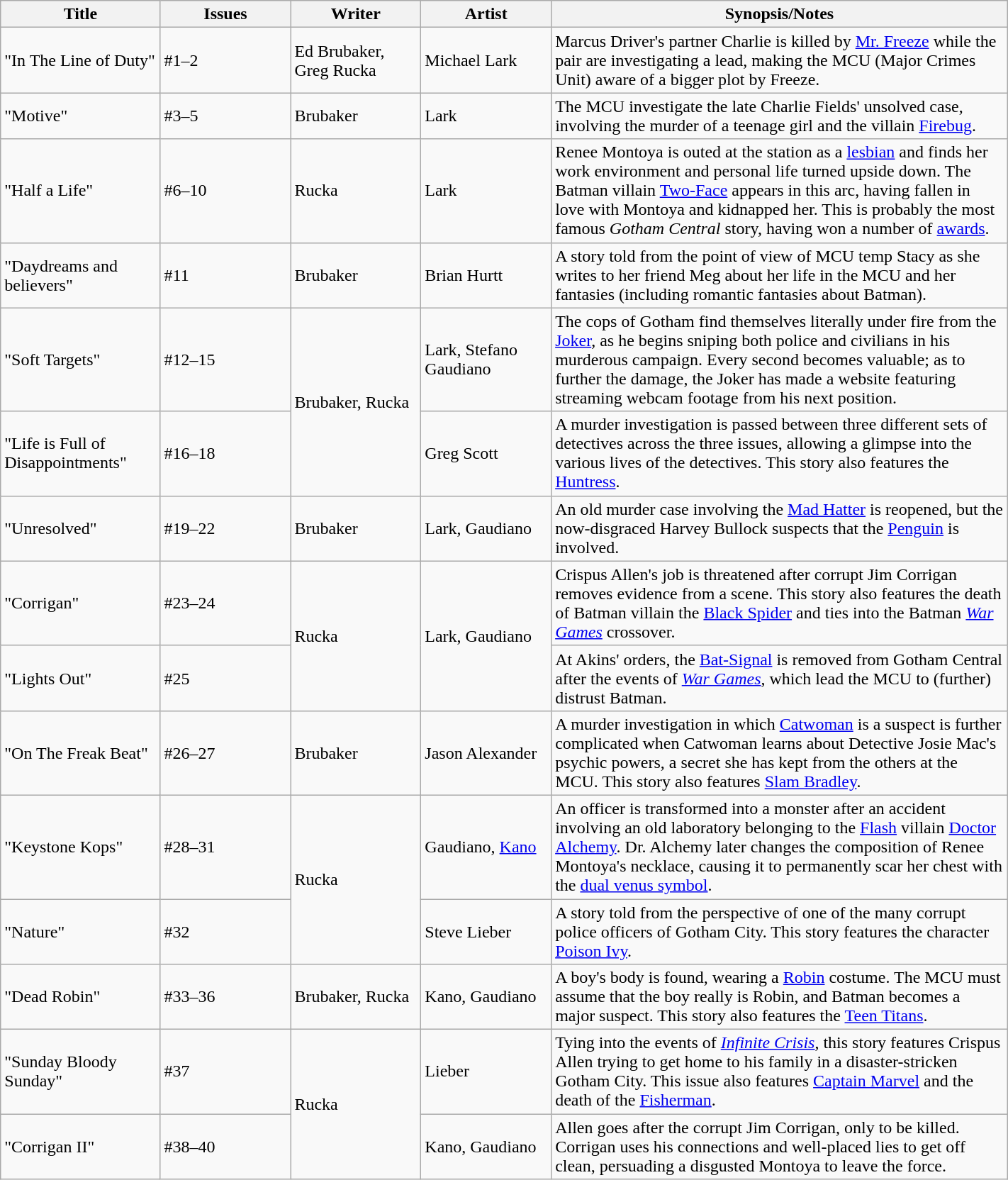<table class="wikitable" style="width: 75%">
<tr>
<th scope="col" style="width: 10%;">Title</th>
<th scope="col" style="width: 10%;">Issues</th>
<th scope="col" style="width: 10%;">Writer</th>
<th scope="col" style="width: 10%;">Artist</th>
<th scope="col" style="width: 35%;">Synopsis/Notes</th>
</tr>
<tr>
<td>"In The Line of Duty"</td>
<td>#1–2</td>
<td>Ed Brubaker, Greg Rucka</td>
<td>Michael Lark</td>
<td>Marcus Driver's partner Charlie is killed by <a href='#'>Mr. Freeze</a> while the pair are investigating a lead, making the MCU (Major Crimes Unit) aware of a bigger plot by Freeze.</td>
</tr>
<tr>
<td>"Motive"</td>
<td>#3–5</td>
<td>Brubaker</td>
<td>Lark</td>
<td>The MCU investigate the late Charlie Fields' unsolved case, involving the murder of a teenage girl and the villain <a href='#'>Firebug</a>.</td>
</tr>
<tr>
<td>"Half a Life"</td>
<td>#6–10</td>
<td>Rucka</td>
<td>Lark</td>
<td>Renee Montoya is outed at the station as a <a href='#'>lesbian</a> and finds her work environment and personal life turned upside down. The Batman villain <a href='#'>Two-Face</a> appears in this arc, having fallen in love with Montoya and kidnapped her. This is probably the most famous <em>Gotham Central</em> story, having won a number of <a href='#'>awards</a>.</td>
</tr>
<tr>
<td>"Daydreams and believers"</td>
<td>#11</td>
<td>Brubaker</td>
<td>Brian Hurtt</td>
<td>A story told from the point of view of MCU temp Stacy as she writes to her friend Meg about her life in the MCU and her fantasies (including romantic fantasies about Batman).</td>
</tr>
<tr>
<td>"Soft Targets"</td>
<td>#12–15</td>
<td rowspan="2">Brubaker, Rucka</td>
<td>Lark, Stefano Gaudiano</td>
<td>The cops of Gotham find themselves literally under fire from the <a href='#'>Joker</a>, as he begins sniping both police and civilians in his murderous campaign. Every second becomes valuable; as to further the damage, the Joker has made a website featuring streaming webcam footage from his next position.</td>
</tr>
<tr>
<td>"Life is Full of Disappointments"</td>
<td>#16–18</td>
<td>Greg Scott</td>
<td>A murder investigation is passed between three different sets of detectives across the three issues, allowing a glimpse into the various lives of the detectives. This story also features the <a href='#'>Huntress</a>.</td>
</tr>
<tr>
<td>"Unresolved"</td>
<td>#19–22</td>
<td>Brubaker</td>
<td>Lark, Gaudiano</td>
<td>An old murder case involving the <a href='#'>Mad Hatter</a> is reopened, but the now-disgraced Harvey Bullock suspects that the <a href='#'>Penguin</a> is involved.</td>
</tr>
<tr>
<td>"Corrigan"</td>
<td>#23–24</td>
<td rowspan="2">Rucka</td>
<td rowspan="2">Lark, Gaudiano</td>
<td>Crispus Allen's job is threatened after corrupt Jim Corrigan removes evidence from a scene. This story also features the death of Batman villain the <a href='#'>Black Spider</a> and ties into the Batman <em><a href='#'>War Games</a></em> crossover.</td>
</tr>
<tr>
<td>"Lights Out"</td>
<td>#25</td>
<td>At Akins' orders, the <a href='#'>Bat-Signal</a> is removed from Gotham Central after the events of <em><a href='#'>War Games</a></em>, which lead the MCU to (further) distrust Batman.</td>
</tr>
<tr>
<td>"On The Freak Beat"</td>
<td>#26–27</td>
<td>Brubaker</td>
<td>Jason Alexander</td>
<td>A murder investigation in which <a href='#'>Catwoman</a> is a suspect is further complicated when Catwoman learns about Detective Josie Mac's psychic powers, a secret she has kept from the others at the MCU. This story also features <a href='#'>Slam Bradley</a>.</td>
</tr>
<tr>
<td>"Keystone Kops"</td>
<td>#28–31</td>
<td rowspan="2">Rucka</td>
<td>Gaudiano, <a href='#'>Kano</a></td>
<td>An officer is transformed into a monster after an accident involving an old laboratory belonging to the <a href='#'>Flash</a> villain <a href='#'>Doctor Alchemy</a>. Dr. Alchemy later changes the composition of Renee Montoya's necklace, causing it to permanently scar her chest with the <a href='#'>dual venus symbol</a>.</td>
</tr>
<tr>
<td>"Nature"</td>
<td>#32</td>
<td>Steve Lieber</td>
<td>A story told from the perspective of one of the many corrupt police officers of Gotham City. This story features the character <a href='#'>Poison Ivy</a>.</td>
</tr>
<tr>
<td>"Dead Robin"</td>
<td>#33–36</td>
<td>Brubaker, Rucka</td>
<td>Kano, Gaudiano</td>
<td>A boy's body is found, wearing a <a href='#'>Robin</a> costume. The MCU must assume that the boy really is Robin, and Batman becomes a major suspect. This story also features the <a href='#'>Teen Titans</a>.</td>
</tr>
<tr>
<td>"Sunday Bloody Sunday"</td>
<td>#37</td>
<td rowspan="2">Rucka</td>
<td>Lieber</td>
<td>Tying into the events of <em><a href='#'>Infinite Crisis</a></em>, this story features Crispus Allen trying to get home to his family in a disaster-stricken Gotham City. This issue also features <a href='#'>Captain Marvel</a> and the death of the <a href='#'>Fisherman</a>.</td>
</tr>
<tr>
<td>"Corrigan II"</td>
<td>#38–40</td>
<td>Kano, Gaudiano</td>
<td>Allen goes after the corrupt Jim Corrigan, only to be killed. Corrigan uses his connections and well-placed lies to get off clean, persuading a disgusted Montoya to leave the force.</td>
</tr>
</table>
